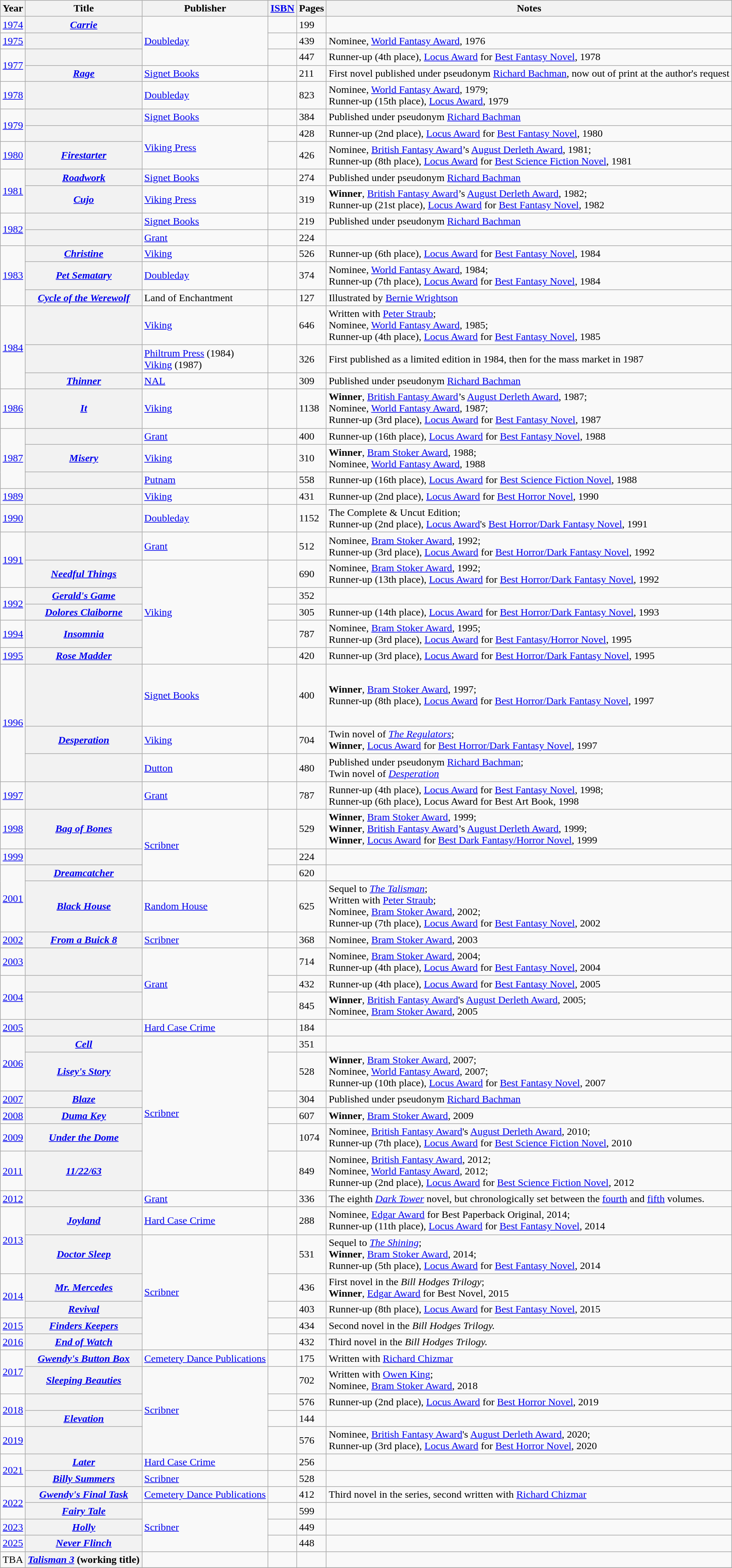<table class="wikitable sortable plainrowheaders">
<tr>
<th scope="col">Year</th>
<th scope="col">Title</th>
<th scope="col">Publisher</th>
<th scope="col"><a href='#'>ISBN</a></th>
<th scope="col">Pages</th>
<th scope="col">Notes</th>
</tr>
<tr>
<td><a href='#'>1974</a></td>
<th scope="row"><em><a href='#'>Carrie</a></em></th>
<td rowspan="3"><a href='#'>Doubleday</a></td>
<td></td>
<td>199</td>
<td></td>
</tr>
<tr>
<td><a href='#'>1975</a></td>
<th scope="row"></th>
<td></td>
<td>439</td>
<td>Nominee, <a href='#'>World Fantasy Award</a>, 1976</td>
</tr>
<tr>
<td rowspan="2"><a href='#'>1977</a></td>
<th scope="row"></th>
<td></td>
<td>447</td>
<td>Runner-up (4th place), <a href='#'>Locus Award</a> for <a href='#'>Best Fantasy Novel</a>, 1978</td>
</tr>
<tr>
<th scope="row"><em><a href='#'>Rage</a></em></th>
<td><a href='#'>Signet Books</a></td>
<td></td>
<td>211</td>
<td>First novel published under pseudonym <a href='#'>Richard Bachman</a>, now out of print at the author's request</td>
</tr>
<tr>
<td><a href='#'>1978</a></td>
<th scope="row"></th>
<td><a href='#'>Doubleday</a></td>
<td></td>
<td>823</td>
<td>Nominee, <a href='#'>World Fantasy Award</a>, 1979;<br>Runner-up (15th place), <a href='#'>Locus Award</a>, 1979</td>
</tr>
<tr>
<td rowspan="2"><a href='#'>1979</a></td>
<th scope="row"></th>
<td><a href='#'>Signet Books</a></td>
<td></td>
<td>384</td>
<td>Published under pseudonym <a href='#'>Richard Bachman</a></td>
</tr>
<tr>
<th scope="row"></th>
<td rowspan="2"><a href='#'>Viking Press</a></td>
<td></td>
<td>428</td>
<td>Runner-up (2nd place), <a href='#'>Locus Award</a> for <a href='#'>Best Fantasy Novel</a>, 1980</td>
</tr>
<tr>
<td><a href='#'>1980</a></td>
<th scope="row"><em><a href='#'>Firestarter</a></em></th>
<td></td>
<td>426</td>
<td>Nominee, <a href='#'>British Fantasy Award</a>’s <a href='#'>August Derleth Award</a>, 1981;<br>Runner-up (8th place), <a href='#'>Locus Award</a> for <a href='#'>Best Science Fiction Novel</a>, 1981</td>
</tr>
<tr>
<td rowspan="2"><a href='#'>1981</a></td>
<th scope="row"><em><a href='#'>Roadwork</a></em></th>
<td><a href='#'>Signet Books</a></td>
<td></td>
<td>274</td>
<td>Published under pseudonym <a href='#'>Richard Bachman</a></td>
</tr>
<tr>
<th scope="row"><em><a href='#'>Cujo</a></em></th>
<td><a href='#'>Viking Press</a></td>
<td></td>
<td>319</td>
<td><strong>Winner</strong>, <a href='#'>British Fantasy Award</a>’s <a href='#'>August Derleth Award</a>, 1982;<br>Runner-up (21st place), <a href='#'>Locus Award</a> for <a href='#'>Best Fantasy Novel</a>, 1982</td>
</tr>
<tr>
<td rowspan="2"><a href='#'>1982</a></td>
<th scope="row"></th>
<td><a href='#'>Signet Books</a></td>
<td></td>
<td>219</td>
<td>Published under pseudonym <a href='#'>Richard Bachman</a></td>
</tr>
<tr>
<th scope="row"></th>
<td><a href='#'>Grant</a></td>
<td></td>
<td>224</td>
<td></td>
</tr>
<tr>
<td rowspan="3"><a href='#'>1983</a></td>
<th scope="row"><em><a href='#'>Christine</a></em></th>
<td><a href='#'>Viking</a></td>
<td></td>
<td>526</td>
<td>Runner-up (6th place), <a href='#'>Locus Award</a> for <a href='#'>Best Fantasy Novel</a>, 1984</td>
</tr>
<tr>
<th scope="row"><em><a href='#'>Pet Sematary</a></em></th>
<td><a href='#'>Doubleday</a></td>
<td></td>
<td>374</td>
<td>Nominee, <a href='#'>World Fantasy Award</a>, 1984;<br>Runner-up (7th place), <a href='#'>Locus Award</a> for <a href='#'>Best Fantasy Novel</a>, 1984</td>
</tr>
<tr>
<th scope="row"><em><a href='#'>Cycle of the Werewolf</a></em></th>
<td>Land of Enchantment</td>
<td></td>
<td>127</td>
<td>Illustrated by <a href='#'>Bernie Wrightson</a></td>
</tr>
<tr>
<td rowspan="3"><a href='#'>1984</a></td>
<th scope="row"></th>
<td><a href='#'>Viking</a></td>
<td></td>
<td>646</td>
<td>Written with <a href='#'>Peter Straub</a>;<br>Nominee, <a href='#'>World Fantasy Award</a>, 1985;<br>Runner-up (4th place), <a href='#'>Locus Award</a> for <a href='#'>Best Fantasy Novel</a>, 1985</td>
</tr>
<tr>
<th scope="row"></th>
<td><a href='#'>Philtrum Press</a> (1984)<br><a href='#'>Viking</a> (1987)</td>
<td></td>
<td>326</td>
<td>First published as a limited edition in 1984, then for the mass market in 1987</td>
</tr>
<tr>
<th scope="row"><em><a href='#'>Thinner</a></em></th>
<td><a href='#'>NAL</a></td>
<td></td>
<td>309</td>
<td>Published under pseudonym <a href='#'>Richard Bachman</a></td>
</tr>
<tr>
<td><a href='#'>1986</a></td>
<th scope="row"><em><a href='#'>It</a></em></th>
<td><a href='#'>Viking</a></td>
<td></td>
<td>1138</td>
<td><strong>Winner</strong>, <a href='#'>British Fantasy Award</a>’s <a href='#'>August Derleth Award</a>, 1987;<br>Nominee, <a href='#'>World Fantasy Award</a>, 1987;<br>Runner-up (3rd place), <a href='#'>Locus Award</a> for <a href='#'>Best Fantasy Novel</a>, 1987</td>
</tr>
<tr>
<td rowspan="3"><a href='#'>1987</a></td>
<th scope="row"></th>
<td><a href='#'>Grant</a></td>
<td></td>
<td>400</td>
<td>Runner-up (16th place), <a href='#'>Locus Award</a> for <a href='#'>Best Fantasy Novel</a>, 1988</td>
</tr>
<tr>
<th scope="row"><em><a href='#'>Misery</a></em></th>
<td><a href='#'>Viking</a></td>
<td></td>
<td>310</td>
<td><strong>Winner</strong>, <a href='#'>Bram Stoker Award</a>, 1988;<br>Nominee, <a href='#'>World Fantasy Award</a>, 1988</td>
</tr>
<tr>
<th scope="row"></th>
<td><a href='#'>Putnam</a></td>
<td></td>
<td>558</td>
<td>Runner-up (16th place), <a href='#'>Locus Award</a> for <a href='#'>Best Science Fiction Novel</a>, 1988</td>
</tr>
<tr>
<td><a href='#'>1989</a></td>
<th scope="row"></th>
<td><a href='#'>Viking</a></td>
<td></td>
<td>431</td>
<td>Runner-up (2nd place), <a href='#'>Locus Award</a> for <a href='#'>Best Horror Novel</a>, 1990</td>
</tr>
<tr>
<td><a href='#'>1990</a></td>
<th scope="row"></th>
<td><a href='#'>Doubleday</a></td>
<td></td>
<td>1152</td>
<td>The Complete & Uncut Edition;<br>Runner-up (2nd place), <a href='#'>Locus Award</a>'s <a href='#'>Best Horror/Dark Fantasy Novel</a>, 1991</td>
</tr>
<tr>
<td rowspan="2"><a href='#'>1991</a></td>
<th scope="row"></th>
<td><a href='#'>Grant</a></td>
<td></td>
<td>512</td>
<td>Nominee, <a href='#'>Bram Stoker Award</a>, 1992;<br>Runner-up (3rd place), <a href='#'>Locus Award</a> for <a href='#'>Best Horror/Dark Fantasy Novel</a>, 1992</td>
</tr>
<tr>
<th scope="row"><em><a href='#'>Needful Things</a></em></th>
<td rowspan="5"><a href='#'>Viking</a></td>
<td></td>
<td>690</td>
<td>Nominee, <a href='#'>Bram Stoker Award</a>, 1992;<br>Runner-up (13th place), <a href='#'>Locus Award</a> for <a href='#'>Best Horror/Dark Fantasy Novel</a>, 1992</td>
</tr>
<tr>
<td rowspan="2"><a href='#'>1992</a></td>
<th scope="row"><em><a href='#'>Gerald's Game</a></em></th>
<td></td>
<td>352</td>
<td></td>
</tr>
<tr>
<th scope="row"><em><a href='#'>Dolores Claiborne</a></em></th>
<td></td>
<td>305</td>
<td>Runner-up (14th place), <a href='#'>Locus Award</a> for <a href='#'>Best Horror/Dark Fantasy Novel</a>, 1993</td>
</tr>
<tr>
<td><a href='#'>1994</a></td>
<th scope="row"><em><a href='#'>Insomnia</a></em></th>
<td></td>
<td>787</td>
<td>Nominee, <a href='#'>Bram Stoker Award</a>, 1995;<br>Runner-up (3rd place), <a href='#'>Locus Award</a> for <a href='#'>Best Fantasy/Horror Novel</a>, 1995</td>
</tr>
<tr>
<td><a href='#'>1995</a></td>
<th scope="row"><em><a href='#'>Rose Madder</a></em></th>
<td></td>
<td>420</td>
<td>Runner-up (3rd place), <a href='#'>Locus Award</a> for <a href='#'>Best Horror/Dark Fantasy Novel</a>, 1995</td>
</tr>
<tr>
<td rowspan="3"><a href='#'>1996</a></td>
<th scope="row"></th>
<td><a href='#'>Signet Books</a></td>
<td><br><br><br><br><br></td>
<td>400</td>
<td><strong>Winner</strong>, <a href='#'>Bram Stoker Award</a>, 1997;<br>Runner-up (8th place), <a href='#'>Locus Award</a> for <a href='#'>Best Horror/Dark Fantasy Novel</a>, 1997</td>
</tr>
<tr>
<th scope="row"><em><a href='#'>Desperation</a></em></th>
<td><a href='#'>Viking</a></td>
<td></td>
<td>704</td>
<td>Twin novel of <em><a href='#'>The Regulators</a></em>;<br><strong>Winner</strong>, <a href='#'>Locus Award</a> for <a href='#'>Best Horror/Dark Fantasy Novel</a>, 1997</td>
</tr>
<tr>
<th scope="row"></th>
<td><a href='#'>Dutton</a></td>
<td></td>
<td>480</td>
<td>Published under pseudonym <a href='#'>Richard Bachman</a>;<br>Twin novel of <em><a href='#'>Desperation</a></em></td>
</tr>
<tr>
<td><a href='#'>1997</a></td>
<th scope="row"></th>
<td><a href='#'>Grant</a></td>
<td></td>
<td>787</td>
<td>Runner-up (4th place), <a href='#'>Locus Award</a> for <a href='#'>Best Fantasy Novel</a>, 1998;<br>Runner-up (6th place), Locus Award for Best Art Book, 1998</td>
</tr>
<tr>
<td><a href='#'>1998</a></td>
<th scope="row"><em><a href='#'>Bag of Bones</a></em></th>
<td rowspan="3"><a href='#'>Scribner</a></td>
<td></td>
<td>529</td>
<td><strong>Winner</strong>, <a href='#'>Bram Stoker Award</a>, 1999;<br><strong>Winner</strong>, <a href='#'>British Fantasy Award</a>’s <a href='#'>August Derleth Award</a>, 1999;<br><strong>Winner</strong>, <a href='#'>Locus Award</a> for <a href='#'>Best Dark Fantasy/Horror Novel</a>, 1999</td>
</tr>
<tr>
<td><a href='#'>1999</a></td>
<th scope="row"></th>
<td></td>
<td>224</td>
<td></td>
</tr>
<tr>
<td rowspan="2"><a href='#'>2001</a></td>
<th scope="row"><em><a href='#'>Dreamcatcher</a></em></th>
<td></td>
<td>620</td>
<td></td>
</tr>
<tr>
<th scope="row"><em><a href='#'>Black House</a></em></th>
<td><a href='#'>Random House</a></td>
<td></td>
<td>625</td>
<td>Sequel to <em><a href='#'>The Talisman</a></em>;<br>Written with <a href='#'>Peter Straub</a>;<br>Nominee, <a href='#'>Bram Stoker Award</a>, 2002;<br>Runner-up (7th place), <a href='#'>Locus Award</a> for <a href='#'>Best Fantasy Novel</a>, 2002</td>
</tr>
<tr>
<td><a href='#'>2002</a></td>
<th scope="row"><em><a href='#'>From a Buick 8</a></em></th>
<td><a href='#'>Scribner</a></td>
<td></td>
<td>368</td>
<td>Nominee, <a href='#'>Bram Stoker Award</a>, 2003</td>
</tr>
<tr>
<td><a href='#'>2003</a></td>
<th scope="row"></th>
<td rowspan="3"><a href='#'>Grant</a></td>
<td></td>
<td>714</td>
<td>Nominee, <a href='#'>Bram Stoker Award</a>, 2004;<br>Runner-up (4th place), <a href='#'>Locus Award</a> for <a href='#'>Best Fantasy Novel</a>, 2004</td>
</tr>
<tr>
<td rowspan="2"><a href='#'>2004</a></td>
<th scope="row"></th>
<td></td>
<td>432</td>
<td>Runner-up (4th place), <a href='#'>Locus Award</a> for <a href='#'>Best Fantasy Novel</a>, 2005</td>
</tr>
<tr>
<th scope="row"></th>
<td></td>
<td>845</td>
<td><strong>Winner</strong>, <a href='#'>British Fantasy Award</a>'s <a href='#'>August Derleth Award</a>, 2005;<br>Nominee, <a href='#'>Bram Stoker Award</a>, 2005</td>
</tr>
<tr>
<td><a href='#'>2005</a></td>
<th scope="row"></th>
<td><a href='#'>Hard Case Crime</a></td>
<td></td>
<td>184</td>
<td></td>
</tr>
<tr>
<td rowspan="2"><a href='#'>2006</a></td>
<th scope="row"><em><a href='#'>Cell</a></em></th>
<td rowspan="6"><a href='#'>Scribner</a></td>
<td></td>
<td>351</td>
<td></td>
</tr>
<tr>
<th scope="row"><em><a href='#'>Lisey's Story</a></em></th>
<td></td>
<td>528</td>
<td><strong>Winner</strong>, <a href='#'>Bram Stoker Award</a>, 2007;<br>Nominee, <a href='#'>World Fantasy Award</a>, 2007;<br>Runner-up (10th place), <a href='#'>Locus Award</a> for <a href='#'>Best Fantasy Novel</a>, 2007</td>
</tr>
<tr>
<td><a href='#'>2007</a></td>
<th scope="row"><em><a href='#'>Blaze</a></em></th>
<td></td>
<td>304</td>
<td>Published under pseudonym <a href='#'>Richard Bachman</a></td>
</tr>
<tr>
<td><a href='#'>2008</a></td>
<th scope="row"><em><a href='#'>Duma Key</a></em></th>
<td></td>
<td>607</td>
<td><strong>Winner</strong>, <a href='#'>Bram Stoker Award</a>, 2009</td>
</tr>
<tr>
<td><a href='#'>2009</a></td>
<th scope="row"><em><a href='#'>Under the Dome</a></em></th>
<td></td>
<td>1074</td>
<td>Nominee, <a href='#'>British Fantasy Award</a>'s <a href='#'>August Derleth Award</a>, 2010;<br>Runner-up (7th place), <a href='#'>Locus Award</a> for <a href='#'>Best Science Fiction Novel</a>, 2010</td>
</tr>
<tr>
<td><a href='#'>2011</a></td>
<th scope="row"><em><a href='#'>11/22/63</a></em></th>
<td></td>
<td>849</td>
<td>Nominee, <a href='#'>British Fantasy Award</a>, 2012;<br>Nominee, <a href='#'>World Fantasy Award</a>, 2012;<br>Runner-up (2nd place), <a href='#'>Locus Award</a> for <a href='#'>Best Science Fiction Novel</a>, 2012</td>
</tr>
<tr>
<td><a href='#'>2012</a></td>
<th scope="row"></th>
<td><a href='#'>Grant</a></td>
<td></td>
<td>336</td>
<td>The eighth <a href='#'><em>Dark Tower</em></a> novel, but chronologically set between the <a href='#'>fourth</a> and <a href='#'>fifth</a> volumes.</td>
</tr>
<tr>
<td rowspan="2"><a href='#'>2013</a></td>
<th scope="row"><em><a href='#'>Joyland</a></em></th>
<td><a href='#'>Hard Case Crime</a></td>
<td></td>
<td>288</td>
<td>Nominee, <a href='#'>Edgar Award</a> for Best Paperback Original, 2014;<br>Runner-up (11th place), <a href='#'>Locus Award</a> for <a href='#'>Best Fantasy Novel</a>, 2014</td>
</tr>
<tr>
<th scope="row"><em><a href='#'>Doctor Sleep</a></em></th>
<td rowspan="5"><a href='#'>Scribner</a></td>
<td></td>
<td>531</td>
<td>Sequel to <em><a href='#'>The Shining</a></em>;<br><strong>Winner</strong>, <a href='#'>Bram Stoker Award</a>, 2014;<br>Runner-up (5th place), <a href='#'>Locus Award</a> for <a href='#'>Best Fantasy Novel</a>, 2014</td>
</tr>
<tr>
<td rowspan="2"><a href='#'>2014</a></td>
<th scope="row"><em><a href='#'>Mr. Mercedes</a></em></th>
<td></td>
<td>436</td>
<td>First novel in the <em>Bill Hodges Trilogy</em>;<br><strong>Winner</strong>, <a href='#'>Edgar Award</a> for Best Novel, 2015</td>
</tr>
<tr>
<th scope="row"><em><a href='#'>Revival</a></em></th>
<td></td>
<td>403</td>
<td>Runner-up (8th place), <a href='#'>Locus Award</a> for <a href='#'>Best Fantasy Novel</a>, 2015</td>
</tr>
<tr>
<td><a href='#'>2015</a></td>
<th scope="row"><em><a href='#'>Finders Keepers</a></em></th>
<td></td>
<td>434</td>
<td>Second novel in the <em>Bill Hodges Trilogy.</em></td>
</tr>
<tr>
<td><a href='#'>2016</a></td>
<th scope="row"><em><a href='#'>End of Watch</a></em></th>
<td></td>
<td>432</td>
<td>Third novel in the <em>Bill Hodges Trilogy.</em></td>
</tr>
<tr>
<td rowspan="2"><a href='#'>2017</a></td>
<th scope="row"><em><a href='#'>Gwendy's Button Box</a></em></th>
<td><a href='#'>Cemetery Dance Publications</a></td>
<td></td>
<td>175</td>
<td>Written with <a href='#'>Richard Chizmar</a></td>
</tr>
<tr>
<th scope="row"><em><a href='#'>Sleeping Beauties</a></em></th>
<td rowspan="4"><a href='#'>Scribner</a></td>
<td></td>
<td>702</td>
<td>Written with <a href='#'>Owen King</a>;<br>Nominee, <a href='#'>Bram Stoker Award</a>, 2018</td>
</tr>
<tr>
<td rowspan="2"><a href='#'>2018</a></td>
<th scope="row"></th>
<td></td>
<td>576</td>
<td>Runner-up (2nd place), <a href='#'>Locus Award</a> for <a href='#'>Best Horror Novel</a>, 2019</td>
</tr>
<tr>
<th scope="row"><em><a href='#'>Elevation</a></em></th>
<td></td>
<td>144</td>
<td></td>
</tr>
<tr>
<td><a href='#'>2019</a></td>
<th scope="row"></th>
<td></td>
<td>576</td>
<td>Nominee, <a href='#'>British Fantasy Award</a>'s <a href='#'>August Derleth Award</a>, 2020;<br>Runner-up (3rd place), <a href='#'>Locus Award</a> for <a href='#'>Best Horror Novel</a>, 2020</td>
</tr>
<tr>
<td rowspan="2"><a href='#'>2021</a></td>
<th scope="row"><em><a href='#'>Later</a></em></th>
<td><a href='#'>Hard Case Crime</a></td>
<td></td>
<td>256</td>
<td></td>
</tr>
<tr>
<th scope="row"><em><a href='#'>Billy Summers</a></em></th>
<td><a href='#'>Scribner</a></td>
<td></td>
<td>528</td>
<td></td>
</tr>
<tr>
<td rowspan="2"><a href='#'>2022</a></td>
<th scope="row"><em><a href='#'>Gwendy's Final Task</a></em></th>
<td><a href='#'>Cemetery Dance Publications</a></td>
<td></td>
<td>412</td>
<td>Third novel in the series, second written with <a href='#'>Richard Chizmar</a></td>
</tr>
<tr>
<th scope="row"><em><a href='#'>Fairy Tale</a></em></th>
<td rowspan="3"><a href='#'>Scribner</a></td>
<td></td>
<td>599</td>
<td></td>
</tr>
<tr>
<td><a href='#'>2023</a></td>
<th scope="row"><em><a href='#'>Holly</a></em></th>
<td></td>
<td>449</td>
<td></td>
</tr>
<tr>
<td><a href='#'>2025</a></td>
<th scope="row"><em><a href='#'>Never Flinch</a></em></th>
<td></td>
<td>448</td>
<td></td>
</tr>
<tr>
<td>TBA</td>
<th scope="row"><em><a href='#'>Talisman 3</a></em> (working title)</th>
<td></td>
<td></td>
<td></td>
<td></td>
</tr>
<tr>
</tr>
</table>
